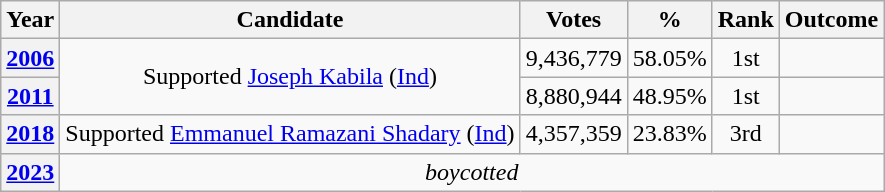<table class="wikitable plainrowheaders" style="text-align: center">
<tr>
<th>Year</th>
<th>Candidate</th>
<th>Votes</th>
<th>%</th>
<th>Rank</th>
<th>Outcome</th>
</tr>
<tr>
<th><a href='#'>2006</a></th>
<td rowspan="2">Supported <a href='#'>Joseph Kabila</a> (<a href='#'>Ind</a>)</td>
<td>9,436,779</td>
<td>58.05%</td>
<td> 1st</td>
<td></td>
</tr>
<tr>
<th><a href='#'>2011</a></th>
<td>8,880,944</td>
<td>48.95%</td>
<td> 1st</td>
<td></td>
</tr>
<tr>
<th><a href='#'>2018</a></th>
<td>Supported <a href='#'>Emmanuel Ramazani Shadary</a> (<a href='#'>Ind</a>)</td>
<td>4,357,359</td>
<td>23.83%</td>
<td> 3rd</td>
<td></td>
</tr>
<tr>
<th><a href='#'>2023</a></th>
<td colspan="5"><em>boycotted</em></td>
</tr>
</table>
